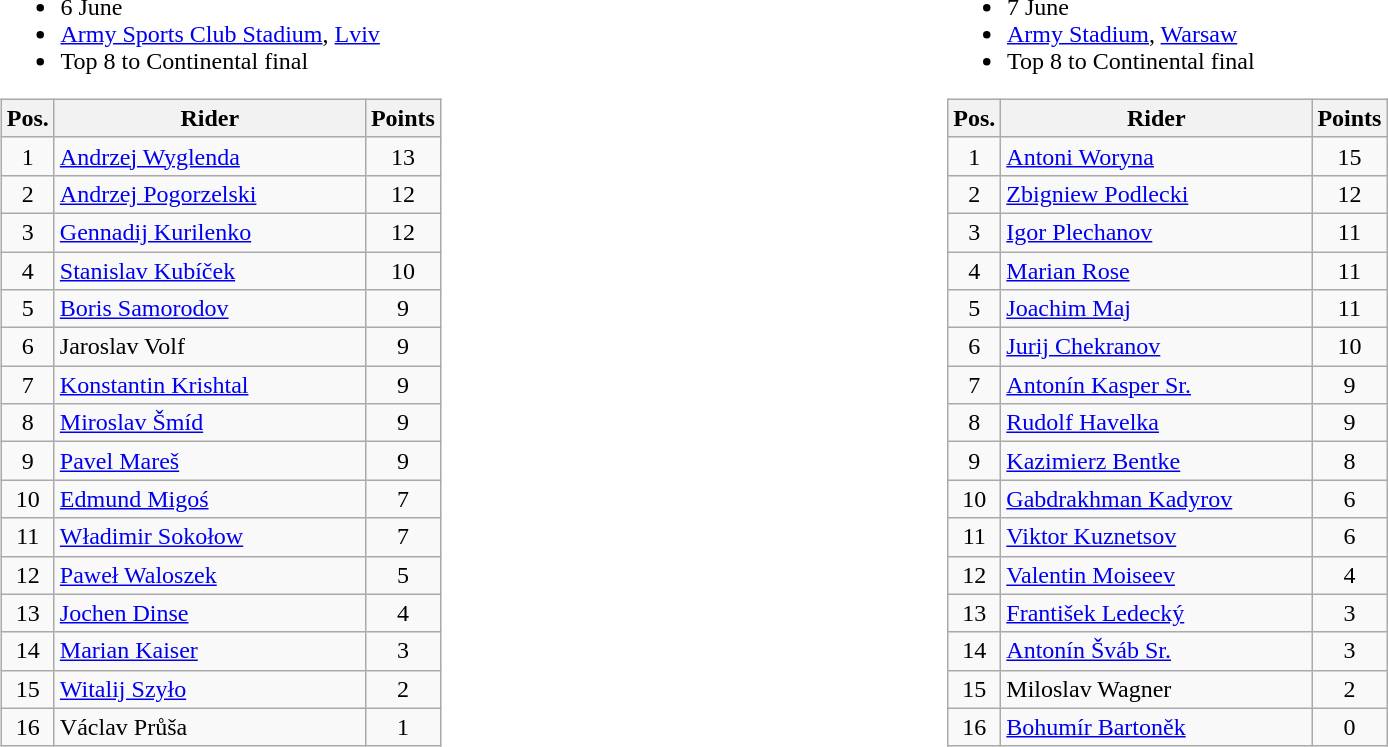<table width=100%>
<tr>
<td width=50% valign=top><br><ul><li>6 June</li><li> <a href='#'>Army Sports Club Stadium</a>, <a href='#'>Lviv</a></li><li>Top 8 to Continental final</li></ul><table class="wikitable" style="text-align:center;">
<tr>
<th width=25px>Pos.</th>
<th width=200px>Rider</th>
<th width=40px>Points</th>
</tr>
<tr>
<td>1</td>
<td align=left><a href='#'>Andrzej Wyglenda</a></td>
<td>13</td>
</tr>
<tr>
<td>2</td>
<td align=left><a href='#'>Andrzej Pogorzelski</a></td>
<td>12</td>
</tr>
<tr>
<td>3</td>
<td align=left><a href='#'>Gennadij Kurilenko</a></td>
<td>12</td>
</tr>
<tr>
<td>4</td>
<td align=left><a href='#'>Stanislav Kubíček</a></td>
<td>10</td>
</tr>
<tr>
<td>5</td>
<td align=left><a href='#'>Boris Samorodov</a></td>
<td>9</td>
</tr>
<tr>
<td>6</td>
<td align=left>Jaroslav Volf</td>
<td>9</td>
</tr>
<tr>
<td>7</td>
<td align=left><a href='#'>Konstantin Krishtal</a></td>
<td>9</td>
</tr>
<tr>
<td>8</td>
<td align=left><a href='#'>Miroslav Šmíd</a></td>
<td>9</td>
</tr>
<tr>
<td>9</td>
<td align=left><a href='#'>Pavel Mareš</a></td>
<td>9</td>
</tr>
<tr>
<td>10</td>
<td align=left><a href='#'>Edmund Migoś</a></td>
<td>7</td>
</tr>
<tr>
<td>11</td>
<td align=left><a href='#'>Władimir Sokołow</a></td>
<td>7</td>
</tr>
<tr>
<td>12</td>
<td align=left><a href='#'>Paweł Waloszek</a></td>
<td>5</td>
</tr>
<tr>
<td>13</td>
<td align=left><a href='#'>Jochen Dinse</a></td>
<td>4</td>
</tr>
<tr>
<td>14</td>
<td align=left><a href='#'>Marian Kaiser</a></td>
<td>3</td>
</tr>
<tr>
<td>15</td>
<td align=left><a href='#'>Witalij Szyło</a></td>
<td>2</td>
</tr>
<tr>
<td>16</td>
<td align=left>Václav Průša</td>
<td>1</td>
</tr>
</table>
</td>
<td width=50% valign=top><br><ul><li>7 June</li><li> <a href='#'>Army Stadium</a>, <a href='#'>Warsaw</a></li><li>Top 8 to Continental final</li></ul><table class="wikitable" style="text-align:center;">
<tr>
<th width=25px>Pos.</th>
<th width=200px>Rider</th>
<th width=40px>Points</th>
</tr>
<tr>
<td>1</td>
<td align=left><a href='#'>Antoni Woryna</a></td>
<td>15</td>
</tr>
<tr>
<td>2</td>
<td align=left><a href='#'>Zbigniew Podlecki</a></td>
<td>12</td>
</tr>
<tr>
<td>3</td>
<td align=left><a href='#'>Igor Plechanov</a></td>
<td>11</td>
</tr>
<tr>
<td>4</td>
<td align=left><a href='#'>Marian Rose</a></td>
<td>11</td>
</tr>
<tr>
<td>5</td>
<td align=left><a href='#'>Joachim Maj</a></td>
<td>11</td>
</tr>
<tr>
<td>6</td>
<td align=left><a href='#'>Jurij Chekranov</a></td>
<td>10</td>
</tr>
<tr>
<td>7</td>
<td align=left><a href='#'>Antonín Kasper Sr.</a></td>
<td>9</td>
</tr>
<tr>
<td>8</td>
<td align=left><a href='#'>Rudolf Havelka</a></td>
<td>9</td>
</tr>
<tr>
<td>9</td>
<td align=left><a href='#'>Kazimierz Bentke</a></td>
<td>8</td>
</tr>
<tr>
<td>10</td>
<td align=left><a href='#'>Gabdrakhman Kadyrov</a></td>
<td>6</td>
</tr>
<tr>
<td>11</td>
<td align=left><a href='#'>Viktor Kuznetsov</a></td>
<td>6</td>
</tr>
<tr>
<td>12</td>
<td align=left><a href='#'>Valentin Moiseev</a></td>
<td>4</td>
</tr>
<tr>
<td>13</td>
<td align=left><a href='#'>František Ledecký</a></td>
<td>3</td>
</tr>
<tr>
<td>14</td>
<td align=left><a href='#'>Antonín Šváb Sr.</a></td>
<td>3</td>
</tr>
<tr>
<td>15</td>
<td align=left>Miloslav Wagner</td>
<td>2</td>
</tr>
<tr>
<td>16</td>
<td align=left><a href='#'>Bohumír Bartoněk</a></td>
<td>0</td>
</tr>
</table>
</td>
</tr>
</table>
